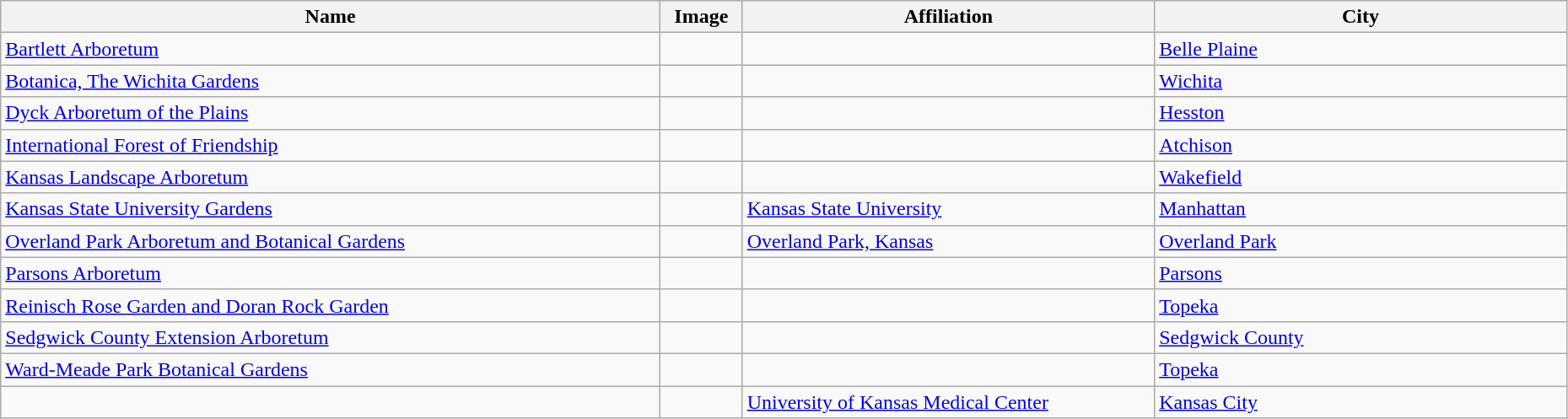<table class="wikitable sortable" style="width:98%">
<tr>
<th width="40%">Name</th>
<th width="5%">Image</th>
<th width="25%">Affiliation</th>
<th width="25%">City</th>
</tr>
<tr>
<td><a href='#'>Bartlett Arboretum</a></td>
<td></td>
<td></td>
<td><a href='#'>Belle Plaine</a></td>
</tr>
<tr>
<td><a href='#'>Botanica, The Wichita Gardens</a></td>
<td></td>
<td></td>
<td><a href='#'>Wichita</a></td>
</tr>
<tr>
<td><a href='#'>Dyck Arboretum of the Plains</a></td>
<td></td>
<td></td>
<td><a href='#'>Hesston</a></td>
</tr>
<tr>
<td><a href='#'>International Forest of Friendship</a></td>
<td></td>
<td></td>
<td><a href='#'>Atchison</a></td>
</tr>
<tr>
<td><a href='#'>Kansas Landscape Arboretum</a></td>
<td></td>
<td></td>
<td><a href='#'>Wakefield</a></td>
</tr>
<tr>
<td><a href='#'>Kansas State University Gardens</a></td>
<td></td>
<td><a href='#'>Kansas State University</a></td>
<td><a href='#'>Manhattan</a></td>
</tr>
<tr>
<td><a href='#'>Overland Park Arboretum and Botanical Gardens</a></td>
<td></td>
<td><a href='#'>Overland Park, Kansas</a></td>
<td><a href='#'>Overland Park</a></td>
</tr>
<tr>
<td><a href='#'>Parsons Arboretum</a></td>
<td></td>
<td></td>
<td><a href='#'>Parsons</a></td>
</tr>
<tr>
<td><a href='#'>Reinisch Rose Garden and Doran Rock Garden</a></td>
<td></td>
<td></td>
<td><a href='#'>Topeka</a></td>
</tr>
<tr>
<td><a href='#'>Sedgwick County Extension Arboretum</a></td>
<td></td>
<td></td>
<td><a href='#'>Sedgwick County</a></td>
</tr>
<tr>
<td><a href='#'>Ward-Meade Park Botanical Gardens</a></td>
<td></td>
<td></td>
<td><a href='#'>Topeka</a></td>
</tr>
<tr>
<td></td>
<td></td>
<td><a href='#'>University of Kansas Medical Center</a></td>
<td><a href='#'>Kansas City</a></td>
</tr>
</table>
